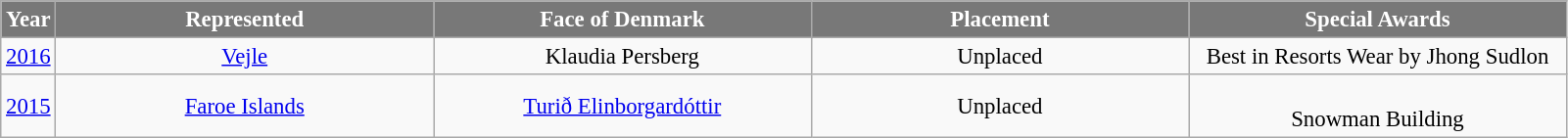<table class="wikitable sortable" style="font-size: 95%; text-align:center">
<tr>
<th width="30" style="background-color:#787878;color:#FFFFFF;">Year</th>
<th width="250" style="background-color:#787878;color:#FFFFFF;">Represented</th>
<th width="250" style="background-color:#787878;color:#FFFFFF;">Face of Denmark</th>
<th width="250" style="background-color:#787878;color:#FFFFFF;">Placement</th>
<th width="250" style="background-color:#787878;color:#FFFFFF;">Special Awards</th>
</tr>
<tr>
<td><a href='#'>2016</a></td>
<td><a href='#'>Vejle</a></td>
<td>Klaudia Persberg</td>
<td>Unplaced</td>
<td>Best in Resorts Wear by Jhong Sudlon</td>
</tr>
<tr>
<td><a href='#'>2015</a></td>
<td><a href='#'>Faroe Islands</a></td>
<td><a href='#'>Turið Elinborgardóttir</a></td>
<td>Unplaced</td>
<td><br>Snowman Building</td>
</tr>
</table>
